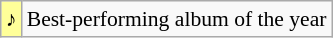<table class="wikitable plainrowheaders" style="font-size:90%;">
<tr>
<th scope=row style="background-color:#FFFF99">♪</th>
<td>Best-performing album of the year</td>
</tr>
</table>
